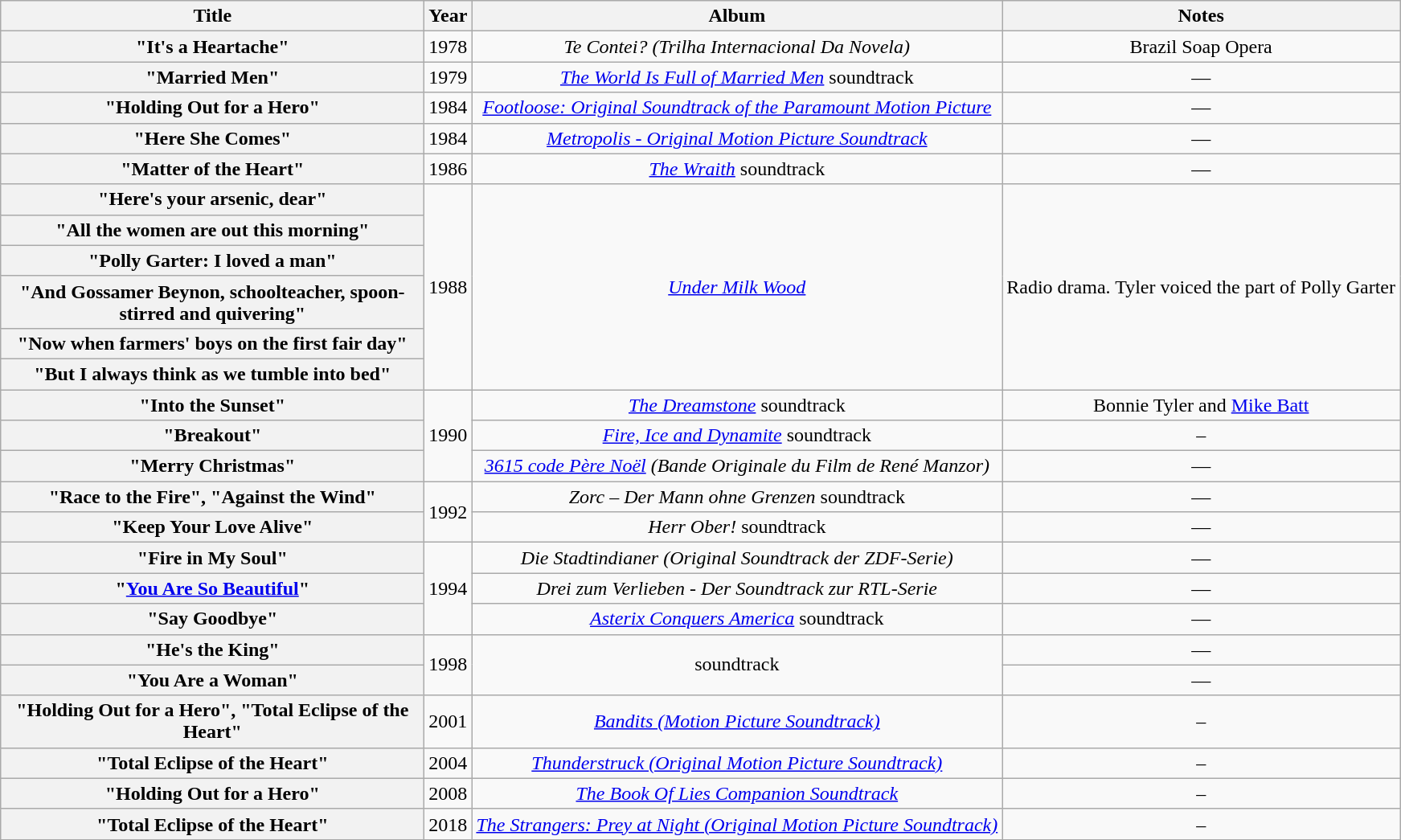<table class="wikitable plainrowheaders" style="text-align:center;">
<tr>
<th scope="col" style="width:21.5em;">Title</th>
<th scope="col">Year</th>
<th scope="col">Album</th>
<th scope="col">Notes</th>
</tr>
<tr>
<th scope="row">"It's a Heartache"</th>
<td>1978</td>
<td><em>Te Contei? (Trilha Internacional Da Novela)</em></td>
<td>Brazil Soap Opera</td>
</tr>
<tr>
<th scope="row">"Married Men"</th>
<td>1979</td>
<td><em><a href='#'>The World Is Full of Married Men</a></em> soundtrack</td>
<td>—</td>
</tr>
<tr>
<th scope="row">"Holding Out for a Hero"</th>
<td>1984</td>
<td><em><a href='#'>Footloose: Original Soundtrack of the Paramount Motion Picture</a></em></td>
<td>—</td>
</tr>
<tr>
<th scope="row">"Here She Comes"</th>
<td>1984</td>
<td><em><a href='#'>Metropolis - Original Motion Picture Soundtrack</a></em></td>
<td>—</td>
</tr>
<tr>
<th scope="row">"Matter of the Heart"</th>
<td>1986</td>
<td><em><a href='#'>The Wraith</a></em> soundtrack</td>
<td>—</td>
</tr>
<tr>
<th scope="row">"Here's your arsenic, dear"</th>
<td rowspan="6">1988</td>
<td rowspan="6"><em><a href='#'>Under Milk Wood</a></em></td>
<td rowspan="6">Radio drama. Tyler voiced the part of Polly Garter</td>
</tr>
<tr>
<th scope="row">"All the women are out this morning"</th>
</tr>
<tr>
<th scope="row">"Polly Garter: I loved a man"</th>
</tr>
<tr>
<th scope="row">"And Gossamer Beynon, schoolteacher, spoon-stirred and quivering"</th>
</tr>
<tr>
<th scope="row">"Now when farmers' boys on the first fair day"</th>
</tr>
<tr>
<th scope="row">"But I always think as we tumble into bed"</th>
</tr>
<tr>
<th scope="row">"Into the Sunset"</th>
<td rowspan="3">1990</td>
<td><em><a href='#'>The Dreamstone</a></em> soundtrack</td>
<td>Bonnie Tyler and <a href='#'>Mike Batt</a></td>
</tr>
<tr>
<th scope="row">"Breakout"</th>
<td><em><a href='#'>Fire, Ice and Dynamite</a></em> soundtrack</td>
<td>–</td>
</tr>
<tr>
<th scope="row">"Merry Christmas"</th>
<td><em><a href='#'>3615 code Père Noël</a> (Bande Originale du Film de René Manzor)</em></td>
<td>—</td>
</tr>
<tr>
<th scope="row">"Race to the Fire", "Against the Wind"</th>
<td rowspan="2">1992</td>
<td><em>Zorc – Der Mann ohne Grenzen</em> soundtrack</td>
<td>—</td>
</tr>
<tr>
<th scope="row">"Keep Your Love Alive"</th>
<td><em>Herr Ober!</em> soundtrack</td>
<td>—</td>
</tr>
<tr>
<th scope="row">"Fire in My Soul"</th>
<td rowspan="3">1994</td>
<td><em>Die Stadtindianer (Original Soundtrack der ZDF-Serie)</em></td>
<td>—</td>
</tr>
<tr>
<th scope="row">"<a href='#'>You Are So Beautiful</a>"</th>
<td><em>Drei zum Verlieben - Der Soundtrack zur RTL-Serie </em></td>
<td>—</td>
</tr>
<tr>
<th scope="row">"Say Goodbye"</th>
<td><em><a href='#'>Asterix Conquers America</a></em> soundtrack</td>
<td>—</td>
</tr>
<tr>
<th scope="row">"He's the King"</th>
<td rowspan="2">1998</td>
<td rowspan="2"><em></em> soundtrack</td>
<td>—</td>
</tr>
<tr>
<th scope="row">"You Are a Woman"</th>
<td>—</td>
</tr>
<tr>
<th scope="row">"Holding Out for a Hero", "Total Eclipse of the Heart"</th>
<td>2001</td>
<td><em><a href='#'>Bandits (Motion Picture Soundtrack)</a></em></td>
<td>–</td>
</tr>
<tr>
<th scope="row">"Total Eclipse of the Heart"</th>
<td>2004</td>
<td><em><a href='#'>Thunderstruck (Original Motion Picture Soundtrack)</a></em></td>
<td>–</td>
</tr>
<tr>
<th scope="row">"Holding Out for a Hero"</th>
<td>2008</td>
<td><em><a href='#'>The Book Of Lies Companion Soundtrack</a></em></td>
<td>–</td>
</tr>
<tr>
<th scope="row">"Total Eclipse of the Heart"</th>
<td>2018</td>
<td><em><a href='#'>The Strangers: Prey at Night (Original Motion Picture Soundtrack)</a></em></td>
<td>–</td>
</tr>
</table>
